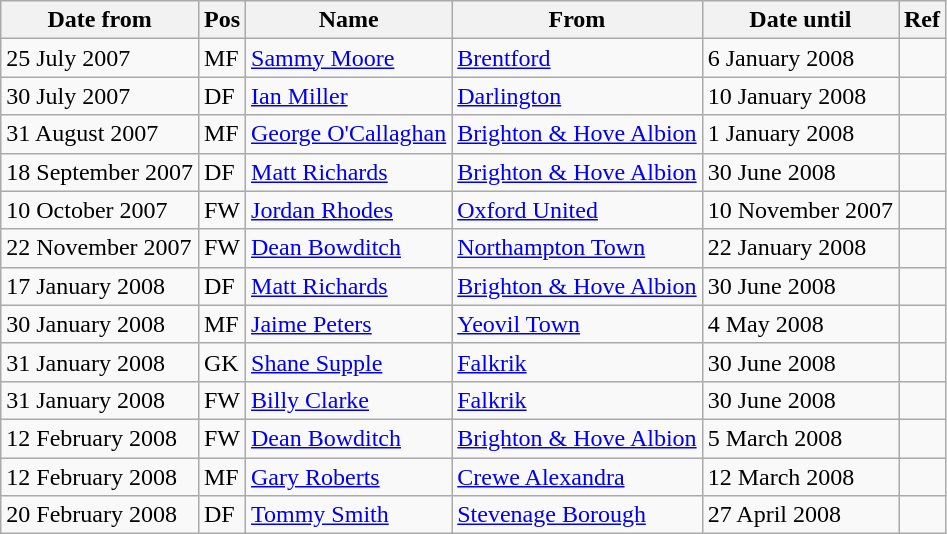<table class="wikitable">
<tr>
<th>Date from</th>
<th>Pos</th>
<th>Name</th>
<th>From</th>
<th>Date until</th>
<th>Ref</th>
</tr>
<tr>
<td>25 July 2007</td>
<td>MF</td>
<td> <a href='#'>Sammy Moore</a></td>
<td> <a href='#'>Brentford</a></td>
<td>6 January 2008</td>
<td></td>
</tr>
<tr>
<td>30 July 2007</td>
<td>DF</td>
<td> <a href='#'>Ian Miller</a></td>
<td> <a href='#'>Darlington</a></td>
<td>10 January 2008</td>
<td></td>
</tr>
<tr>
<td>31 August 2007</td>
<td>MF</td>
<td> <a href='#'>George O'Callaghan</a></td>
<td> <a href='#'>Brighton & Hove Albion</a></td>
<td>1 January 2008</td>
<td></td>
</tr>
<tr>
<td>18 September 2007</td>
<td>DF</td>
<td> <a href='#'>Matt Richards</a></td>
<td> <a href='#'>Brighton & Hove Albion</a></td>
<td>30 June 2008</td>
<td></td>
</tr>
<tr>
<td>10 October 2007</td>
<td>FW</td>
<td> <a href='#'>Jordan Rhodes</a></td>
<td> <a href='#'>Oxford United</a></td>
<td>10 November 2007</td>
<td></td>
</tr>
<tr>
<td>22 November 2007</td>
<td>FW</td>
<td> <a href='#'>Dean Bowditch</a></td>
<td> <a href='#'>Northampton Town</a></td>
<td>22 January 2008</td>
<td></td>
</tr>
<tr>
<td>17 January 2008</td>
<td>DF</td>
<td> <a href='#'>Matt Richards</a></td>
<td> <a href='#'>Brighton & Hove Albion</a></td>
<td>30 June 2008</td>
<td></td>
</tr>
<tr>
<td>30 January 2008</td>
<td>MF</td>
<td> <a href='#'>Jaime Peters</a></td>
<td> <a href='#'>Yeovil Town</a></td>
<td>4 May 2008</td>
<td></td>
</tr>
<tr>
<td>31 January 2008</td>
<td>GK</td>
<td> <a href='#'>Shane Supple</a></td>
<td> <a href='#'>Falkrik</a></td>
<td>30 June 2008</td>
<td></td>
</tr>
<tr>
<td>31 January 2008</td>
<td>FW</td>
<td> <a href='#'>Billy Clarke</a></td>
<td> <a href='#'>Falkrik</a></td>
<td>30 June 2008</td>
<td></td>
</tr>
<tr>
<td>12 February 2008</td>
<td>FW</td>
<td> <a href='#'>Dean Bowditch</a></td>
<td> <a href='#'>Brighton & Hove Albion</a></td>
<td>5 March 2008</td>
<td></td>
</tr>
<tr>
<td>12 February 2008</td>
<td>MF</td>
<td> <a href='#'>Gary Roberts</a></td>
<td> <a href='#'>Crewe Alexandra</a></td>
<td>12 March 2008</td>
<td></td>
</tr>
<tr>
<td>20 February 2008</td>
<td>DF</td>
<td> <a href='#'>Tommy Smith</a></td>
<td> <a href='#'>Stevenage Borough</a></td>
<td>27 April 2008</td>
<td></td>
</tr>
</table>
